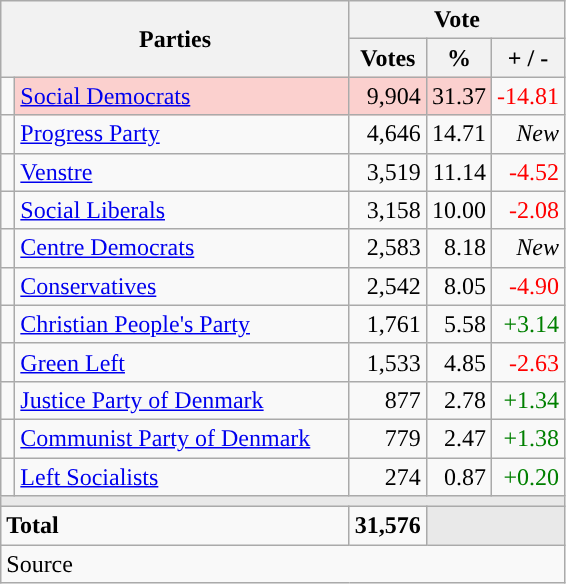<table class="wikitable" style="text-align:right;">
<tr>
<th style="text-align:centre;" rowspan="2" colspan="2" width="225">Parties</th>
<th colspan="3">Vote</th>
</tr>
<tr>
<th width="15">Votes</th>
<th width="15">%</th>
<th width="15">+ / -</th>
</tr>
<tr>
<td width="2" style="color:inherit;background:"></td>
<td bgcolor=#fbd0ce  align="left"><a href='#'>Social Democrats</a></td>
<td bgcolor=#fbd0ce>9,904</td>
<td bgcolor=#fbd0ce>31.37</td>
<td style=color:red;>-14.81</td>
</tr>
<tr>
<td width="2" style="color:inherit;background:"></td>
<td align="left"><a href='#'>Progress Party</a></td>
<td>4,646</td>
<td>14.71</td>
<td><em>New</em></td>
</tr>
<tr>
<td width="2" style="color:inherit;background:"></td>
<td align="left"><a href='#'>Venstre</a></td>
<td>3,519</td>
<td>11.14</td>
<td style=color:red;>-4.52</td>
</tr>
<tr>
<td width="2" style="color:inherit;background:"></td>
<td align="left"><a href='#'>Social Liberals</a></td>
<td>3,158</td>
<td>10.00</td>
<td style=color:red;>-2.08</td>
</tr>
<tr>
<td width="2" style="color:inherit;background:"></td>
<td align="left"><a href='#'>Centre Democrats</a></td>
<td>2,583</td>
<td>8.18</td>
<td><em>New</em></td>
</tr>
<tr>
<td width="2" style="color:inherit;background:"></td>
<td align="left"><a href='#'>Conservatives</a></td>
<td>2,542</td>
<td>8.05</td>
<td style=color:red;>-4.90</td>
</tr>
<tr>
<td width="2" style="color:inherit;background:"></td>
<td align="left"><a href='#'>Christian People's Party</a></td>
<td>1,761</td>
<td>5.58</td>
<td style=color:green;>+3.14</td>
</tr>
<tr>
<td width="2" style="color:inherit;background:"></td>
<td align="left"><a href='#'>Green Left</a></td>
<td>1,533</td>
<td>4.85</td>
<td style=color:red;>-2.63</td>
</tr>
<tr>
<td width="2" style="color:inherit;background:"></td>
<td align="left"><a href='#'>Justice Party of Denmark</a></td>
<td>877</td>
<td>2.78</td>
<td style=color:green;>+1.34</td>
</tr>
<tr>
<td width="2" style="color:inherit;background:"></td>
<td align="left"><a href='#'>Communist Party of Denmark</a></td>
<td>779</td>
<td>2.47</td>
<td style=color:green;>+1.38</td>
</tr>
<tr>
<td width="2" style="color:inherit;background:"></td>
<td align="left"><a href='#'>Left Socialists</a></td>
<td>274</td>
<td>0.87</td>
<td style=color:green;>+0.20</td>
</tr>
<tr>
<td colspan="7" bgcolor="#E9E9E9"></td>
</tr>
<tr>
<td align="left" colspan="2"><strong>Total</strong></td>
<td><strong>31,576</strong></td>
<td bgcolor="#E9E9E9" colspan="2"></td>
</tr>
<tr>
<td align="left" colspan="6">Source</td>
</tr>
</table>
